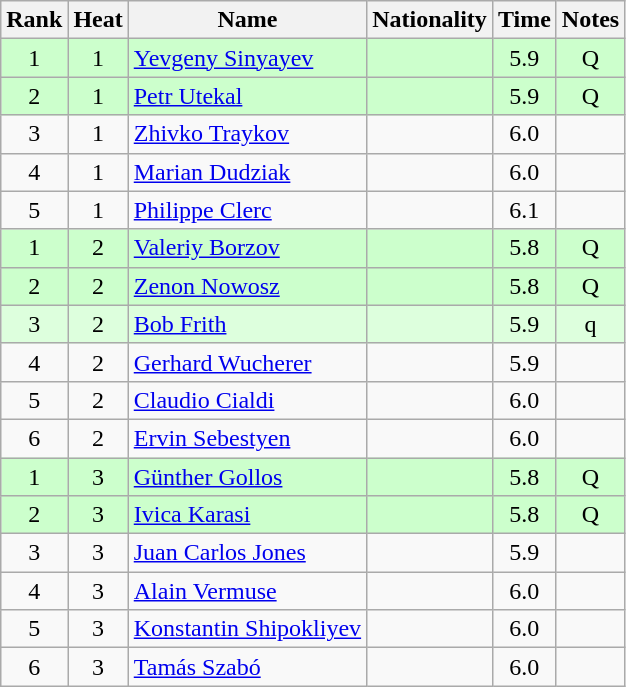<table class="wikitable sortable" style="text-align:center">
<tr>
<th>Rank</th>
<th>Heat</th>
<th>Name</th>
<th>Nationality</th>
<th>Time</th>
<th>Notes</th>
</tr>
<tr bgcolor=ccffcc>
<td>1</td>
<td>1</td>
<td align="left"><a href='#'>Yevgeny Sinyayev</a></td>
<td align=left></td>
<td>5.9</td>
<td>Q</td>
</tr>
<tr bgcolor=ccffcc>
<td>2</td>
<td>1</td>
<td align="left"><a href='#'>Petr Utekal</a></td>
<td align=left></td>
<td>5.9</td>
<td>Q</td>
</tr>
<tr>
<td>3</td>
<td>1</td>
<td align="left"><a href='#'>Zhivko Traykov</a></td>
<td align=left></td>
<td>6.0</td>
<td></td>
</tr>
<tr>
<td>4</td>
<td>1</td>
<td align="left"><a href='#'>Marian Dudziak</a></td>
<td align=left></td>
<td>6.0</td>
<td></td>
</tr>
<tr>
<td>5</td>
<td>1</td>
<td align="left"><a href='#'>Philippe Clerc</a></td>
<td align=left></td>
<td>6.1</td>
<td></td>
</tr>
<tr bgcolor=ccffcc>
<td>1</td>
<td>2</td>
<td align="left"><a href='#'>Valeriy Borzov</a></td>
<td align=left></td>
<td>5.8</td>
<td>Q</td>
</tr>
<tr bgcolor=ccffcc>
<td>2</td>
<td>2</td>
<td align="left"><a href='#'>Zenon Nowosz</a></td>
<td align=left></td>
<td>5.8</td>
<td>Q</td>
</tr>
<tr bgcolor=ddffdd>
<td>3</td>
<td>2</td>
<td align="left"><a href='#'>Bob Frith</a></td>
<td align=left></td>
<td>5.9</td>
<td>q</td>
</tr>
<tr>
<td>4</td>
<td>2</td>
<td align="left"><a href='#'>Gerhard Wucherer</a></td>
<td align=left></td>
<td>5.9</td>
<td></td>
</tr>
<tr>
<td>5</td>
<td>2</td>
<td align="left"><a href='#'>Claudio Cialdi</a></td>
<td align=left></td>
<td>6.0</td>
<td></td>
</tr>
<tr>
<td>6</td>
<td>2</td>
<td align="left"><a href='#'>Ervin Sebestyen</a></td>
<td align=left></td>
<td>6.0</td>
<td></td>
</tr>
<tr bgcolor=ccffcc>
<td>1</td>
<td>3</td>
<td align="left"><a href='#'>Günther Gollos</a></td>
<td align=left></td>
<td>5.8</td>
<td>Q</td>
</tr>
<tr bgcolor=ccffcc>
<td>2</td>
<td>3</td>
<td align="left"><a href='#'>Ivica Karasi</a></td>
<td align=left></td>
<td>5.8</td>
<td>Q</td>
</tr>
<tr>
<td>3</td>
<td>3</td>
<td align="left"><a href='#'>Juan Carlos Jones</a></td>
<td align=left></td>
<td>5.9</td>
<td></td>
</tr>
<tr>
<td>4</td>
<td>3</td>
<td align="left"><a href='#'>Alain Vermuse</a></td>
<td align=left></td>
<td>6.0</td>
<td></td>
</tr>
<tr>
<td>5</td>
<td>3</td>
<td align="left"><a href='#'>Konstantin Shipokliyev</a></td>
<td align=left></td>
<td>6.0</td>
<td></td>
</tr>
<tr>
<td>6</td>
<td>3</td>
<td align="left"><a href='#'>Tamás Szabó</a></td>
<td align=left></td>
<td>6.0</td>
<td></td>
</tr>
</table>
